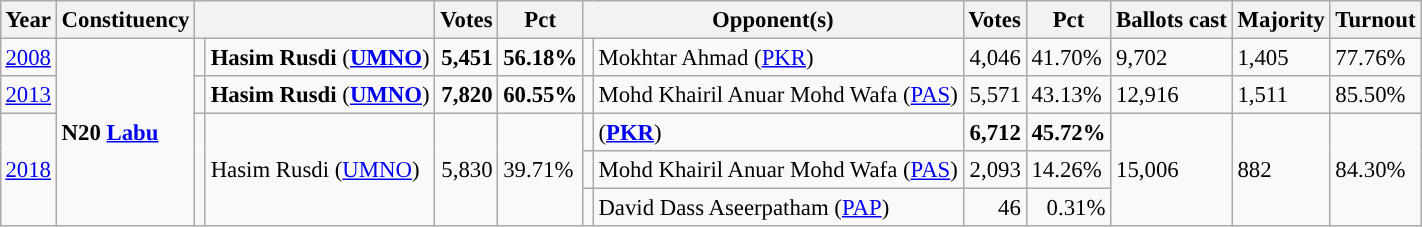<table class="wikitable" style="margin:0.5em ; font-size:95%">
<tr>
<th>Year</th>
<th>Constituency</th>
<th colspan=2></th>
<th>Votes</th>
<th>Pct</th>
<th colspan=2>Opponent(s)</th>
<th>Votes</th>
<th>Pct</th>
<th>Ballots cast</th>
<th>Majority</th>
<th>Turnout</th>
</tr>
<tr>
<td><a href='#'>2008</a></td>
<td rowspan=5><strong>N20 <a href='#'>Labu</a></strong></td>
<td></td>
<td><strong>Hasim Rusdi</strong> (<a href='#'><strong>UMNO</strong></a>)</td>
<td align="right"><strong>5,451</strong></td>
<td><strong>56.18%</strong></td>
<td></td>
<td>Mokhtar Ahmad (<a href='#'>PKR</a>)</td>
<td align="right">4,046</td>
<td>41.70%</td>
<td>9,702</td>
<td>1,405</td>
<td>77.76%</td>
</tr>
<tr>
<td><a href='#'>2013</a></td>
<td></td>
<td><strong>Hasim Rusdi</strong> (<a href='#'><strong>UMNO</strong></a>)</td>
<td align="right"><strong>7,820</strong></td>
<td><strong>60.55%</strong></td>
<td></td>
<td>Mohd Khairil Anuar Mohd Wafa (<a href='#'>PAS</a>)</td>
<td align="right">5,571</td>
<td>43.13%</td>
<td>12,916</td>
<td>1,511</td>
<td>85.50%</td>
</tr>
<tr>
<td rowspan=3><a href='#'>2018</a></td>
<td rowspan=3 ></td>
<td rowspan=3>Hasim Rusdi (<a href='#'>UMNO</a>)</td>
<td rowspan=3 align="right">5,830</td>
<td rowspan=3>39.71%</td>
<td></td>
<td> (<a href='#'><strong>PKR</strong></a>)</td>
<td align="right"><strong>6,712</strong></td>
<td><strong>45.72%</strong></td>
<td rowspan=3>15,006</td>
<td rowspan=3>882</td>
<td rowspan=3>84.30%</td>
</tr>
<tr>
<td></td>
<td>Mohd Khairil Anuar Mohd Wafa (<a href='#'>PAS</a>)</td>
<td align="right">2,093</td>
<td>14.26%</td>
</tr>
<tr>
<td></td>
<td>David Dass Aseerpatham (<a href='#'>PAP</a>)</td>
<td align="right">46</td>
<td align=right>0.31%</td>
</tr>
</table>
